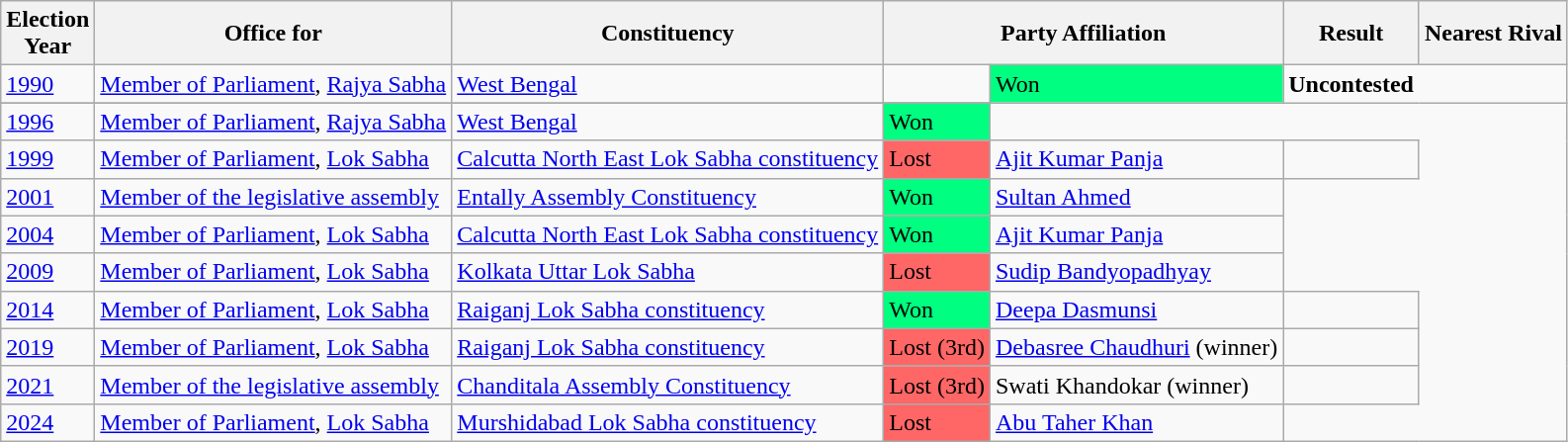<table class="wikitable">
<tr>
<th>Election<br>Year</th>
<th>Office for</th>
<th>Constituency</th>
<th colspan=2>Party Affiliation</th>
<th>Result</th>
<th colspan=3>Nearest Rival</th>
</tr>
<tr>
<td><a href='#'>1990</a></td>
<td><a href='#'>Member of Parliament</a>, <a href='#'>Rajya Sabha</a></td>
<td><a href='#'>West Bengal</a></td>
<td></td>
<td style="background:#00FF80">Won</td>
<td rowspan=2 & colspan=3 & style=centre><strong>Uncontested</strong></td>
</tr>
<tr>
</tr>
<tr>
<td><a href='#'>1996</a></td>
<td><a href='#'>Member of Parliament</a>, <a href='#'>Rajya Sabha</a></td>
<td><a href='#'>West Bengal</a></td>
<td style="background:#00FF80">Won</td>
</tr>
<tr>
<td><a href='#'>1999</a></td>
<td><a href='#'>Member of Parliament</a>, <a href='#'>Lok Sabha</a></td>
<td><a href='#'>Calcutta North East Lok Sabha constituency</a></td>
<td style="background:#FF6666">Lost</td>
<td><a href='#'>Ajit Kumar Panja</a></td>
<td></td>
</tr>
<tr>
<td><a href='#'>2001</a></td>
<td><a href='#'>Member of the legislative assembly</a></td>
<td><a href='#'>Entally Assembly Constituency</a></td>
<td style="background:#00FF80">Won</td>
<td><a href='#'>Sultan Ahmed</a></td>
</tr>
<tr>
<td><a href='#'>2004</a></td>
<td><a href='#'>Member of Parliament</a>, <a href='#'>Lok Sabha</a></td>
<td><a href='#'>Calcutta North East Lok Sabha constituency</a></td>
<td style="background:#00FF80">Won</td>
<td><a href='#'>Ajit Kumar Panja</a></td>
</tr>
<tr>
<td><a href='#'>2009</a></td>
<td><a href='#'>Member of Parliament</a>, <a href='#'>Lok Sabha</a></td>
<td><a href='#'>Kolkata Uttar Lok Sabha</a></td>
<td style="background:#FF6666">Lost</td>
<td><a href='#'>Sudip Bandyopadhyay</a></td>
</tr>
<tr>
<td><a href='#'>2014</a></td>
<td><a href='#'>Member of Parliament</a>, <a href='#'>Lok Sabha</a></td>
<td><a href='#'>Raiganj Lok Sabha constituency</a></td>
<td style="background:#00FF80">Won</td>
<td><a href='#'>Deepa Dasmunsi</a></td>
<td></td>
</tr>
<tr>
<td><a href='#'>2019</a></td>
<td><a href='#'>Member of Parliament</a>, <a href='#'>Lok Sabha</a></td>
<td><a href='#'>Raiganj Lok Sabha constituency</a></td>
<td style="background:#FF6666">Lost (3rd)</td>
<td><a href='#'>Debasree Chaudhuri</a> (winner)</td>
<td></td>
</tr>
<tr>
<td><a href='#'>2021</a></td>
<td><a href='#'>Member of the legislative assembly</a></td>
<td><a href='#'>Chanditala Assembly Constituency</a></td>
<td style="background:#FF6666">Lost (3rd)</td>
<td>Swati Khandokar (winner)</td>
<td></td>
</tr>
<tr>
<td><a href='#'>2024</a></td>
<td><a href='#'>Member of Parliament</a>, <a href='#'>Lok Sabha</a></td>
<td><a href='#'>Murshidabad Lok Sabha constituency</a></td>
<td style="background:#FF6666">Lost</td>
<td><a href='#'>Abu Taher Khan</a></td>
</tr>
</table>
